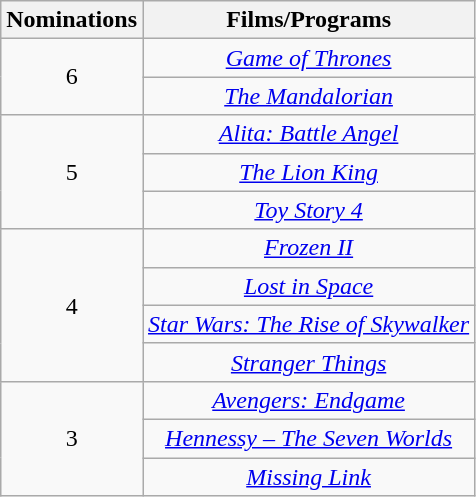<table class="wikitable" style="text-align: center;">
<tr>
<th scope="col" width="55">Nominations</th>
<th scope="col" align="center">Films/Programs</th>
</tr>
<tr>
<td rowspan=2 style="text-align:center">6</td>
<td><em><a href='#'>Game of Thrones</a></em></td>
</tr>
<tr>
<td><em><a href='#'>The Mandalorian</a></em></td>
</tr>
<tr>
<td rowspan=3 style="text-align:center">5</td>
<td><em><a href='#'>Alita: Battle Angel</a></em></td>
</tr>
<tr>
<td><em><a href='#'>The Lion King</a></em></td>
</tr>
<tr>
<td><em><a href='#'>Toy Story 4</a></em></td>
</tr>
<tr>
<td rowspan=4 style="text-align:center">4</td>
<td><em><a href='#'>Frozen II</a></em></td>
</tr>
<tr>
<td><em><a href='#'>Lost in Space</a></em></td>
</tr>
<tr>
<td><em><a href='#'>Star Wars: The Rise of Skywalker</a></em></td>
</tr>
<tr>
<td><em><a href='#'>Stranger Things</a></em></td>
</tr>
<tr>
<td rowspan=3 style="text-align:center">3</td>
<td><em><a href='#'>Avengers: Endgame</a></em></td>
</tr>
<tr>
<td><em><a href='#'>Hennessy – The Seven Worlds</a></em></td>
</tr>
<tr>
<td><em><a href='#'>Missing Link</a></em></td>
</tr>
</table>
